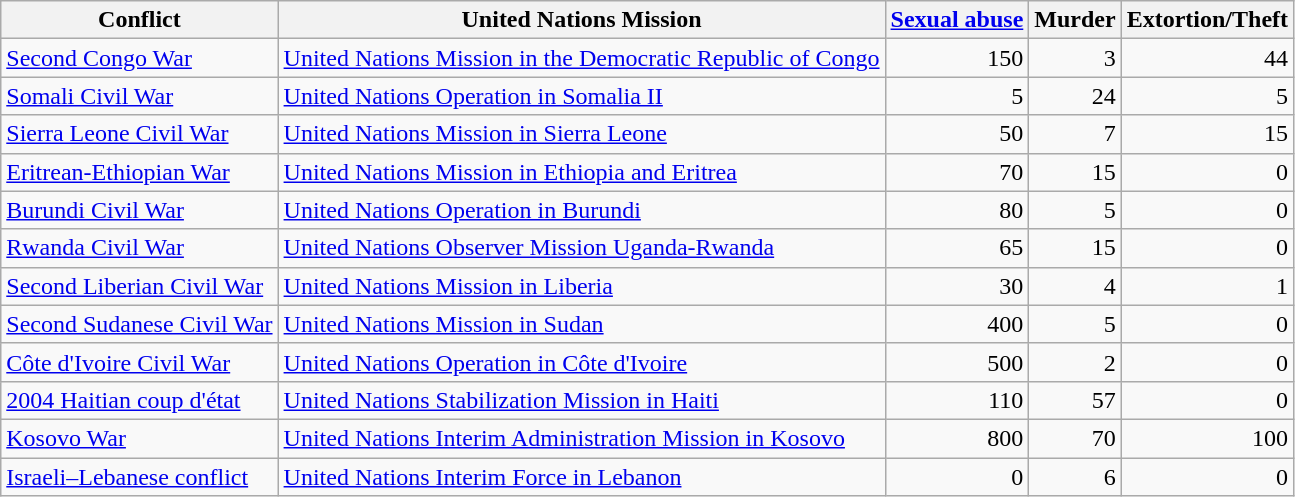<table class="wikitable sortable">
<tr>
<th>Conflict</th>
<th>United Nations Mission</th>
<th><a href='#'>Sexual abuse</a></th>
<th>Murder</th>
<th>Extortion/Theft</th>
</tr>
<tr>
<td><a href='#'>Second Congo War</a></td>
<td><a href='#'>United Nations Mission in the Democratic Republic of Congo</a></td>
<td align="right">150</td>
<td align="right">3</td>
<td align="right">44</td>
</tr>
<tr>
<td><a href='#'>Somali Civil War</a></td>
<td><a href='#'>United Nations Operation in Somalia II</a></td>
<td align="right">5</td>
<td align="right">24</td>
<td align="right">5</td>
</tr>
<tr>
<td><a href='#'>Sierra Leone Civil War</a></td>
<td><a href='#'>United Nations Mission in Sierra Leone</a></td>
<td align="right">50</td>
<td align="right">7</td>
<td align="right">15</td>
</tr>
<tr>
<td><a href='#'>Eritrean-Ethiopian War</a></td>
<td><a href='#'>United Nations Mission in Ethiopia and Eritrea</a></td>
<td align="right">70</td>
<td align="right">15</td>
<td align="right">0</td>
</tr>
<tr>
<td><a href='#'>Burundi Civil War</a></td>
<td><a href='#'>United Nations Operation in Burundi</a></td>
<td align="right">80</td>
<td align="right">5</td>
<td align="right">0</td>
</tr>
<tr>
<td><a href='#'>Rwanda Civil War</a></td>
<td><a href='#'>United Nations Observer Mission Uganda-Rwanda</a></td>
<td align="right">65</td>
<td align="right">15</td>
<td align="right">0</td>
</tr>
<tr>
<td><a href='#'>Second Liberian Civil War</a></td>
<td><a href='#'>United Nations Mission in Liberia</a></td>
<td align="right">30</td>
<td align="right">4</td>
<td align="right">1</td>
</tr>
<tr>
<td><a href='#'>Second Sudanese Civil War</a></td>
<td><a href='#'>United Nations Mission in Sudan</a></td>
<td align="right">400</td>
<td align="right">5</td>
<td align="right">0</td>
</tr>
<tr>
<td><a href='#'>Côte d'Ivoire Civil War</a></td>
<td><a href='#'>United Nations Operation in Côte d'Ivoire</a></td>
<td align="right">500</td>
<td align="right">2</td>
<td align="right">0</td>
</tr>
<tr>
<td><a href='#'>2004 Haitian coup d'état</a></td>
<td><a href='#'>United Nations Stabilization Mission in Haiti</a></td>
<td align="right">110</td>
<td align="right">57</td>
<td align="right">0</td>
</tr>
<tr>
<td><a href='#'>Kosovo War</a></td>
<td><a href='#'>United Nations Interim Administration Mission in Kosovo</a></td>
<td align="right">800</td>
<td align="right">70</td>
<td align="right">100</td>
</tr>
<tr>
<td><a href='#'>Israeli–Lebanese conflict</a></td>
<td><a href='#'>United Nations Interim Force in Lebanon</a></td>
<td align="right">0</td>
<td align="right">6</td>
<td align="right">0</td>
</tr>
</table>
